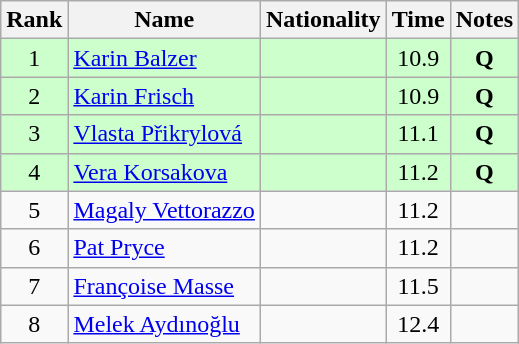<table class="wikitable sortable" style="text-align:center">
<tr>
<th>Rank</th>
<th>Name</th>
<th>Nationality</th>
<th>Time</th>
<th>Notes</th>
</tr>
<tr bgcolor=ccffcc>
<td>1</td>
<td align=left><a href='#'>Karin Balzer</a></td>
<td align=left></td>
<td>10.9</td>
<td><strong>Q</strong></td>
</tr>
<tr bgcolor=ccffcc>
<td>2</td>
<td align=left><a href='#'>Karin Frisch</a></td>
<td align=left></td>
<td>10.9</td>
<td><strong>Q</strong></td>
</tr>
<tr bgcolor=ccffcc>
<td>3</td>
<td align=left><a href='#'>Vlasta Přikrylová</a></td>
<td align=left></td>
<td>11.1</td>
<td><strong>Q</strong></td>
</tr>
<tr bgcolor=ccffcc>
<td>4</td>
<td align=left><a href='#'>Vera Korsakova</a></td>
<td align=left></td>
<td>11.2</td>
<td><strong>Q</strong></td>
</tr>
<tr>
<td>5</td>
<td align=left><a href='#'>Magaly Vettorazzo</a></td>
<td align=left></td>
<td>11.2</td>
<td></td>
</tr>
<tr>
<td>6</td>
<td align=left><a href='#'>Pat Pryce</a></td>
<td align=left></td>
<td>11.2</td>
<td></td>
</tr>
<tr>
<td>7</td>
<td align=left><a href='#'>Françoise Masse</a></td>
<td align=left></td>
<td>11.5</td>
<td></td>
</tr>
<tr>
<td>8</td>
<td align=left><a href='#'>Melek Aydınoğlu</a></td>
<td align=left></td>
<td>12.4</td>
<td></td>
</tr>
</table>
